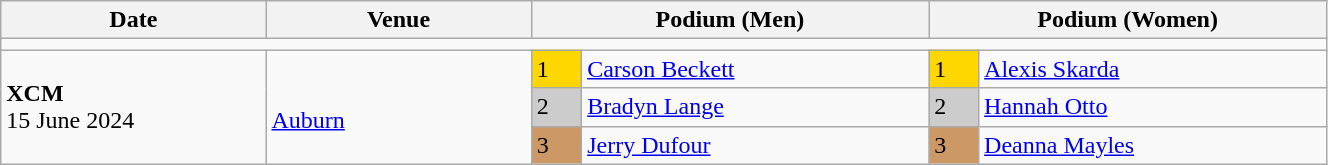<table class="wikitable" width=70%>
<tr>
<th>Date</th>
<th width=20%>Venue</th>
<th colspan=2 width=30%>Podium (Men)</th>
<th colspan=2 width=30%>Podium (Women)</th>
</tr>
<tr>
<td colspan=6></td>
</tr>
<tr>
<td rowspan=3><strong>XCM</strong> <br> 15 June 2024</td>
<td rowspan=3><br><a href='#'>Auburn</a></td>
<td bgcolor=FFD700>1</td>
<td><a href='#'>Carson Beckett</a></td>
<td bgcolor=FFD700>1</td>
<td><a href='#'>Alexis Skarda</a></td>
</tr>
<tr>
<td bgcolor=CCCCCC>2</td>
<td><a href='#'>Bradyn Lange</a></td>
<td bgcolor=CCCCCC>2</td>
<td><a href='#'>Hannah Otto</a></td>
</tr>
<tr>
<td bgcolor=CC9966>3</td>
<td><a href='#'>Jerry Dufour</a></td>
<td bgcolor=CC9966>3</td>
<td><a href='#'>Deanna Mayles</a></td>
</tr>
</table>
